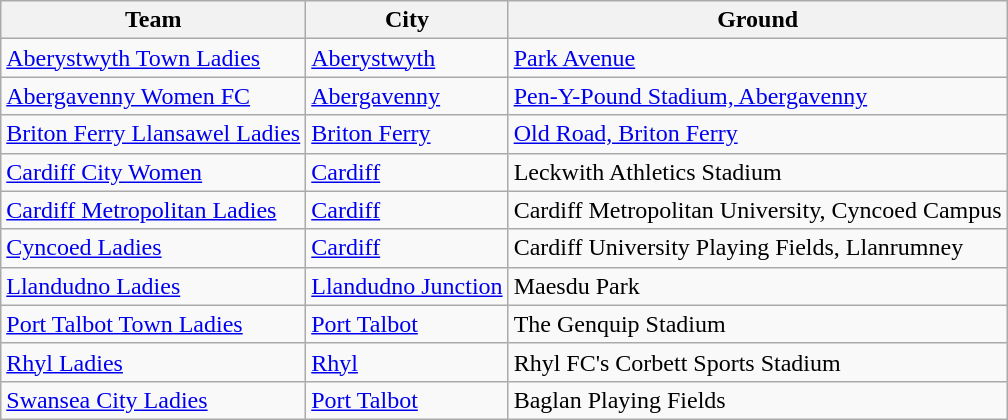<table class="sortable wikitable">
<tr align=center>
<th>Team</th>
<th>City</th>
<th>Ground</th>
</tr>
<tr>
<td><a href='#'>Aberystwyth Town Ladies</a></td>
<td><a href='#'>Aberystwyth</a></td>
<td><a href='#'>Park Avenue</a></td>
</tr>
<tr>
<td><a href='#'>Abergavenny Women FC</a></td>
<td><a href='#'>Abergavenny</a></td>
<td><a href='#'>Pen-Y-Pound Stadium, Abergavenny</a></td>
</tr>
<tr>
<td><a href='#'>Briton Ferry Llansawel Ladies</a></td>
<td><a href='#'>Briton Ferry</a></td>
<td><a href='#'>Old Road, Briton Ferry</a></td>
</tr>
<tr>
<td><a href='#'>Cardiff City Women</a></td>
<td><a href='#'>Cardiff</a></td>
<td>Leckwith Athletics Stadium</td>
</tr>
<tr>
<td><a href='#'>Cardiff Metropolitan Ladies</a></td>
<td><a href='#'>Cardiff</a></td>
<td>Cardiff Metropolitan University, Cyncoed Campus</td>
</tr>
<tr>
<td><a href='#'>Cyncoed Ladies</a></td>
<td><a href='#'>Cardiff</a></td>
<td>Cardiff University Playing Fields, Llanrumney</td>
</tr>
<tr>
<td><a href='#'>Llandudno Ladies</a></td>
<td><a href='#'>Llandudno Junction</a></td>
<td>Maesdu Park</td>
</tr>
<tr>
<td><a href='#'>Port Talbot Town Ladies</a></td>
<td><a href='#'>Port Talbot</a></td>
<td>The Genquip Stadium</td>
</tr>
<tr>
<td><a href='#'>Rhyl Ladies</a></td>
<td><a href='#'>Rhyl</a></td>
<td>Rhyl FC's Corbett Sports Stadium</td>
</tr>
<tr>
<td><a href='#'>Swansea City Ladies</a></td>
<td><a href='#'>Port Talbot</a></td>
<td>Baglan Playing Fields</td>
</tr>
</table>
